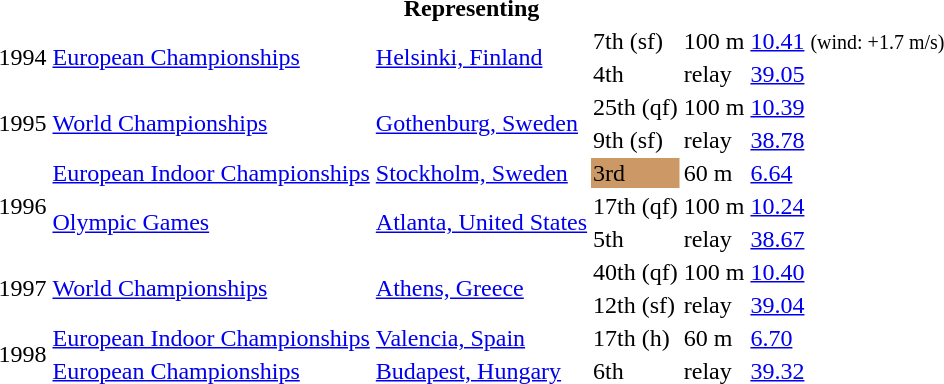<table>
<tr>
<th colspan="6">Representing </th>
</tr>
<tr>
<td rowspan=2>1994</td>
<td rowspan=2><a href='#'>European Championships</a></td>
<td rowspan=2><a href='#'>Helsinki, Finland</a></td>
<td>7th (sf)</td>
<td>100 m</td>
<td><a href='#'>10.41</a> <small>(wind: +1.7 m/s)</small></td>
</tr>
<tr>
<td>4th</td>
<td> relay</td>
<td><a href='#'>39.05</a></td>
</tr>
<tr>
<td rowspan=2>1995</td>
<td rowspan=2><a href='#'>World Championships</a></td>
<td rowspan=2><a href='#'>Gothenburg, Sweden</a></td>
<td>25th (qf)</td>
<td>100 m</td>
<td><a href='#'>10.39</a></td>
</tr>
<tr>
<td>9th (sf)</td>
<td> relay</td>
<td><a href='#'>38.78</a></td>
</tr>
<tr>
<td rowspan=3>1996</td>
<td><a href='#'>European Indoor Championships</a></td>
<td><a href='#'>Stockholm, Sweden</a></td>
<td bgcolor=cc9966>3rd</td>
<td>60 m</td>
<td><a href='#'>6.64</a></td>
</tr>
<tr>
<td rowspan=2><a href='#'>Olympic Games</a></td>
<td rowspan=2><a href='#'>Atlanta, United States</a></td>
<td>17th (qf)</td>
<td>100 m</td>
<td><a href='#'>10.24</a></td>
</tr>
<tr>
<td>5th</td>
<td> relay</td>
<td><a href='#'>38.67</a></td>
</tr>
<tr>
<td rowspan=2>1997</td>
<td rowspan=2><a href='#'>World Championships</a></td>
<td rowspan=2><a href='#'>Athens, Greece</a></td>
<td>40th (qf)</td>
<td>100 m</td>
<td><a href='#'>10.40</a></td>
</tr>
<tr>
<td>12th (sf)</td>
<td> relay</td>
<td><a href='#'>39.04</a></td>
</tr>
<tr>
<td rowspan=2>1998</td>
<td><a href='#'>European Indoor Championships</a></td>
<td><a href='#'>Valencia, Spain</a></td>
<td>17th (h)</td>
<td>60 m</td>
<td><a href='#'>6.70</a></td>
</tr>
<tr>
<td><a href='#'>European Championships</a></td>
<td><a href='#'>Budapest, Hungary</a></td>
<td>6th</td>
<td> relay</td>
<td><a href='#'>39.32</a></td>
</tr>
</table>
